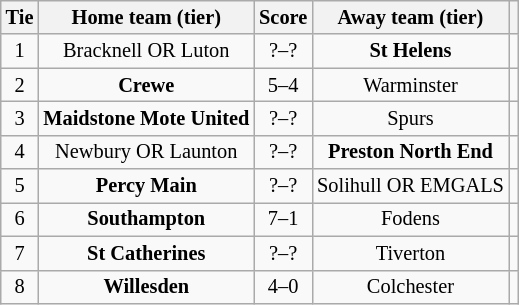<table class="wikitable" style="text-align:center; font-size:85%">
<tr>
<th>Tie</th>
<th>Home team (tier)</th>
<th>Score</th>
<th>Away team (tier)</th>
<th></th>
</tr>
<tr>
<td align="center">1</td>
<td>Bracknell OR Luton</td>
<td align="center">?–?</td>
<td><strong>St Helens</strong></td>
<td></td>
</tr>
<tr>
<td align="center">2</td>
<td><strong>Crewe</strong></td>
<td align="center">5–4</td>
<td>Warminster</td>
<td></td>
</tr>
<tr>
<td align="center">3</td>
<td><strong>Maidstone Mote United</strong></td>
<td align="center">?–?</td>
<td>Spurs</td>
<td></td>
</tr>
<tr>
<td align="center">4</td>
<td>Newbury OR Launton</td>
<td align="center">?–?</td>
<td><strong>Preston North End</strong></td>
<td></td>
</tr>
<tr>
<td align="center">5</td>
<td><strong>Percy Main</strong></td>
<td align="center">?–?</td>
<td>Solihull OR EMGALS</td>
<td></td>
</tr>
<tr>
<td align="center">6</td>
<td><strong>Southampton</strong></td>
<td align="center">7–1</td>
<td>Fodens</td>
<td></td>
</tr>
<tr>
<td align="center">7</td>
<td><strong>St Catherines</strong></td>
<td align="center">?–?</td>
<td>Tiverton</td>
<td></td>
</tr>
<tr>
<td align="center">8</td>
<td><strong>Willesden</strong></td>
<td align="center">4–0</td>
<td>Colchester</td>
<td></td>
</tr>
</table>
